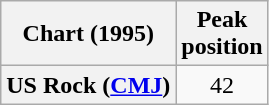<table class="wikitable sortable plainrowheaders" style="text-align:center">
<tr>
<th scope="col">Chart (1995)</th>
<th scope="col">Peak<br>position</th>
</tr>
<tr>
<th scope="row">US Rock (<a href='#'>CMJ</a>)</th>
<td>42</td>
</tr>
</table>
